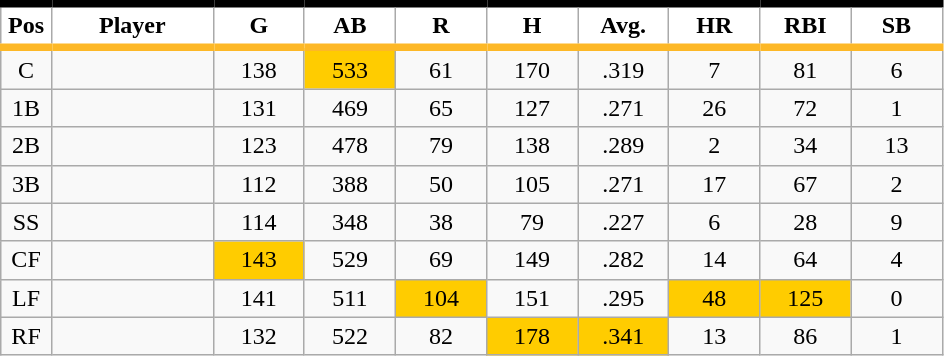<table class="wikitable sortable">
<tr>
<th style="background:#FFFFFF; border-top:#000000 5px solid; border-bottom:#FDB827 5px solid;" width="5%">Pos</th>
<th style="background:#FFFFFF; border-top:#000000 5px solid; border-bottom:#FDB827 5px solid;" width="16%">Player</th>
<th style="background:#FFFFFF; border-top:#000000 5px solid; border-bottom:#FDB827 5px solid;" width="9%">G</th>
<th style="background:#FFFFFF; border-top:#000000 5px solid; border-bottom:#FDB827 5px solid;" width="9%">AB</th>
<th style="background:#FFFFFF; border-top:#000000 5px solid; border-bottom:#FDB827 5px solid;" width="9%">R</th>
<th style="background:#FFFFFF; border-top:#000000 5px solid; border-bottom:#FDB827 5px solid;" width="9%">H</th>
<th style="background:#FFFFFF; border-top:#000000 5px solid; border-bottom:#FDB827 5px solid;" width="9%">Avg.</th>
<th style="background:#FFFFFF; border-top:#000000 5px solid; border-bottom:#FDB827 5px solid;" width="9%">HR</th>
<th style="background:#FFFFFF; border-top:#000000 5px solid; border-bottom:#FDB827 5px solid;" width="9%">RBI</th>
<th style="background:#FFFFFF; border-top:#000000 5px solid; border-bottom:#FDB827 5px solid;" width="9%">SB</th>
</tr>
<tr align="center">
<td>C</td>
<td></td>
<td>138</td>
<td bgcolor="#FFCC00">533</td>
<td>61</td>
<td>170</td>
<td>.319</td>
<td>7</td>
<td>81</td>
<td>6</td>
</tr>
<tr align="center">
<td>1B</td>
<td></td>
<td>131</td>
<td>469</td>
<td>65</td>
<td>127</td>
<td>.271</td>
<td>26</td>
<td>72</td>
<td>1</td>
</tr>
<tr align="center">
<td>2B</td>
<td></td>
<td>123</td>
<td>478</td>
<td>79</td>
<td>138</td>
<td>.289</td>
<td>2</td>
<td>34</td>
<td>13</td>
</tr>
<tr align="center">
<td>3B</td>
<td></td>
<td>112</td>
<td>388</td>
<td>50</td>
<td>105</td>
<td>.271</td>
<td>17</td>
<td>67</td>
<td>2</td>
</tr>
<tr align="center">
<td>SS</td>
<td></td>
<td>114</td>
<td>348</td>
<td>38</td>
<td>79</td>
<td>.227</td>
<td>6</td>
<td>28</td>
<td>9</td>
</tr>
<tr align="center">
<td>CF</td>
<td></td>
<td bgcolor="#FFCC00">143</td>
<td>529</td>
<td>69</td>
<td>149</td>
<td>.282</td>
<td>14</td>
<td>64</td>
<td>4</td>
</tr>
<tr align="center">
<td>LF</td>
<td></td>
<td>141</td>
<td>511</td>
<td bgcolor="#FFCC00">104</td>
<td>151</td>
<td>.295</td>
<td bgcolor="#FFCC00">48</td>
<td bgcolor="#FFCC00">125</td>
<td>0</td>
</tr>
<tr align="center">
<td>RF</td>
<td></td>
<td>132</td>
<td>522</td>
<td>82</td>
<td bgcolor="#FFCC00">178</td>
<td bgcolor="#FFCC00">.341</td>
<td>13</td>
<td>86</td>
<td>1</td>
</tr>
</table>
